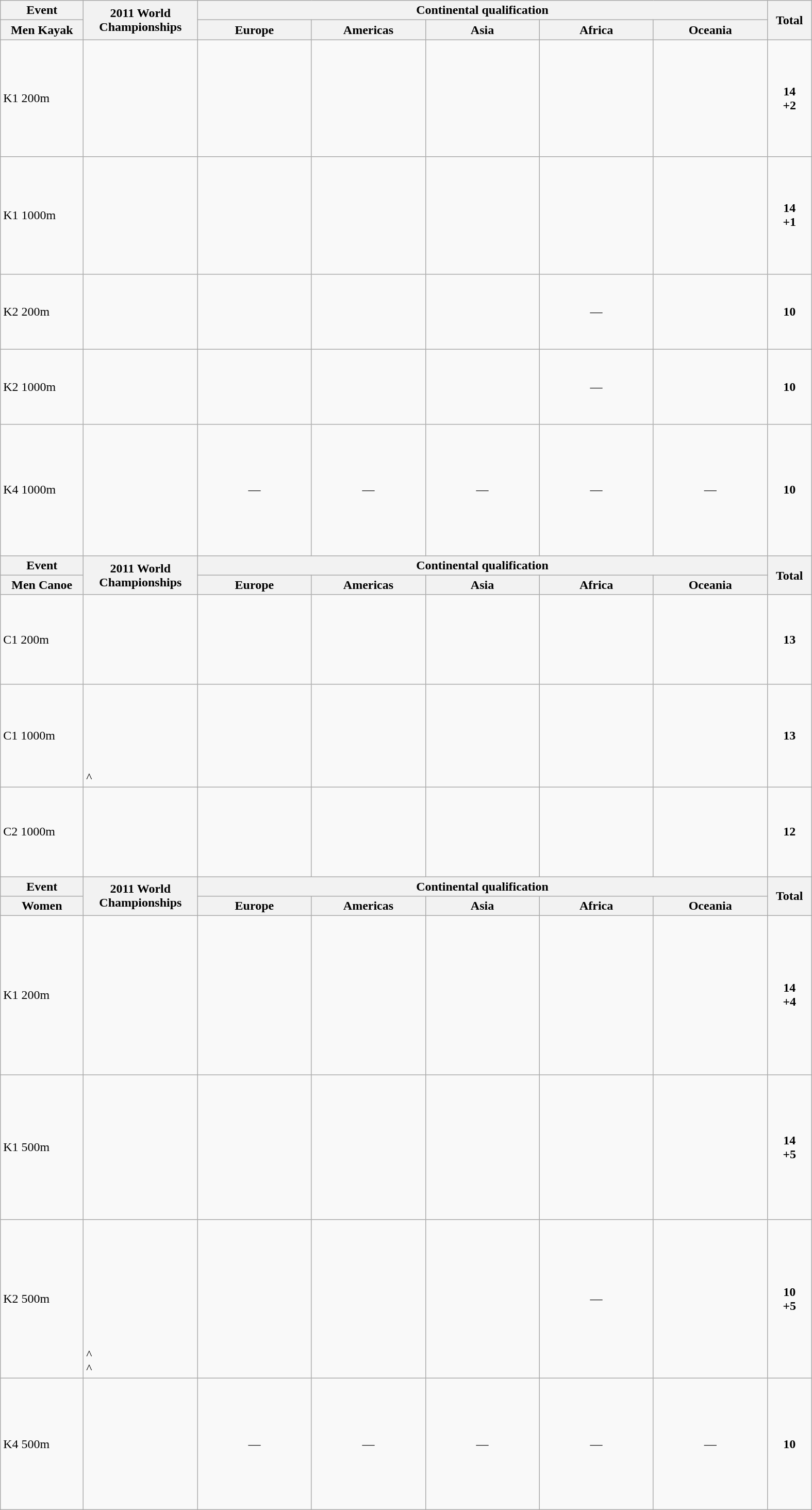<table class="wikitable" style="text-align:center">
<tr>
<th width=100>Event</th>
<th width=140 rowspan="2">2011 World<br>Championships</th>
<th colspan="5">Continental qualification</th>
<th width=50 rowspan="2">Total</th>
</tr>
<tr>
<th>Men Kayak</th>
<th width=140>Europe</th>
<th width=140>Americas</th>
<th width=140>Asia</th>
<th width=140>Africa</th>
<th width=140>Oceania</th>
</tr>
<tr>
<td align="left">K1 200m</td>
<td align="left"><br><br><em></em><br><br><br><br><br><br></td>
<td align="left"><br></td>
<td align="left"></td>
<td align="left"><em><br></em></td>
<td align="left"><s></s> <br><em><br></em></td>
<td align="left"><em><br></em></td>
<td><strong>14<br>+2</strong></td>
</tr>
<tr>
<td align="left">K1 1000m</td>
<td align="left"><br><br><br><em></em><br><br><br><br><br></td>
<td align="left"><br></td>
<td align="left"></td>
<td align="left"><em><br></em></td>
<td align="left"><em><br></em></td>
<td align="left"><em><br></em></td>
<td><strong>14<br>+1</strong></td>
</tr>
<tr>
<td align="left">K2 200m</td>
<td align="left"><br><br><br><br><br></td>
<td align="left"></td>
<td align="left"><em><br></em></td>
<td align="left"><em><br></em></td>
<td>—</td>
<td align="left"></td>
<td><strong>10</strong></td>
</tr>
<tr>
<td align="left">K2 1000m</td>
<td align="left"><br><br><br><br><br></td>
<td align="left"></td>
<td align="left"></td>
<td align="left"></td>
<td>—</td>
<td align="left"><em><br></em></td>
<td><strong>10</strong></td>
</tr>
<tr>
<td align="left">K4 1000m</td>
<td align="left"><br><br><br><br><br><br><br><br><br></td>
<td>—</td>
<td>—</td>
<td>—</td>
<td>—</td>
<td>—</td>
<td><strong>10</strong></td>
</tr>
<tr>
<th>Event</th>
<th rowspan="2">2011 World<br>Championships</th>
<th colspan="5">Continental qualification</th>
<th rowspan="2">Total</th>
</tr>
<tr>
<th>Men Canoe</th>
<th>Europe</th>
<th>Americas</th>
<th>Asia</th>
<th>Africa</th>
<th>Oceania</th>
</tr>
<tr>
<td align="left">C1 200m</td>
<td align="left"><br><br><br><br><br><br></td>
<td align="left"><br></td>
<td align="left"><em><br> <br> </em></td>
<td align="left"><em><br><br> </em></td>
<td align="left"><em><br><br> </em></td>
<td align="left"><em><br> </em></td>
<td><strong>13</strong></td>
</tr>
<tr>
<td align="left">C1 1000m</td>
<td align="left"><br><br><br><br><br><br>^<br></td>
<td align="left"><br></td>
<td align="left"></td>
<td align="left"></td>
<td align="left"><s></s><br><em><br> </em></td>
<td align="left"><em><br></em></td>
<td><strong>13</strong></td>
</tr>
<tr>
<td align="left">C2 1000m</td>
<td align="left"><br><br><br><br><br><br></td>
<td align="left"></td>
<td align="left"></td>
<td align="left"></td>
<td align="left"></td>
<td align="left"></td>
<td><strong>12</strong></td>
</tr>
<tr>
<th>Event</th>
<th rowspan="2">2011 World<br>Championships</th>
<th colspan="5">Continental qualification</th>
<th rowspan="2">Total</th>
</tr>
<tr>
<th>Women</th>
<th>Europe</th>
<th>Americas</th>
<th>Asia</th>
<th>Africa</th>
<th>Oceania</th>
</tr>
<tr>
<td align="left">K1 200m</td>
<td align="left"><br><br><br><em></em><br><em></em><br><em></em><br><br><br><em></em><br><br><br></td>
<td align="left"><br></td>
<td align="left"><em><br> </em></td>
<td align="left"><br><em><br></em><br><em> </em></td>
<td align="left"><em><br></em></td>
<td align="left"></td>
<td><strong>14<br>+4</strong></td>
</tr>
<tr>
<td align="left">K1 500m</td>
<td align="left"><br><em></em><br><br><br><br><em></em><br><br><br><br><br><em></em></td>
<td align="left"><br></td>
<td align="left"><em><br> </em></td>
<td align="left"><br><br><em></em><br><em></em></td>
<td align="left"></td>
<td align="left"></td>
<td><strong>14<br>+5</strong></td>
</tr>
<tr>
<td align="left">K2 500m</td>
<td align="left"><br><em></em><br><br><em></em><br><br><br><em></em><br><br><em></em><br><em></em>^<br>^</td>
<td align="left"></td>
<td align="left"></td>
<td align="left"></td>
<td>—</td>
<td align="left"><em></em></td>
<td><strong>10<br>+5</strong></td>
</tr>
<tr>
<td align="left">K4 500m</td>
<td align="left"><br><br><br><br><br><br><br><br><br></td>
<td>—</td>
<td>—</td>
<td>—</td>
<td>—</td>
<td>—</td>
<td><strong>10</strong></td>
</tr>
</table>
